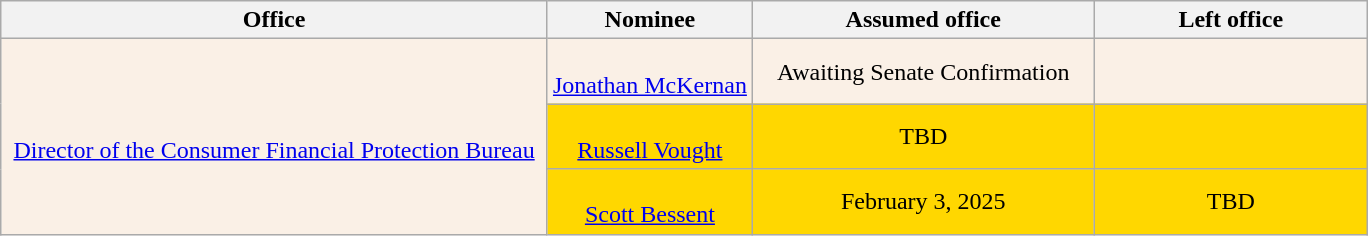<table class="wikitable sortable" style="text-align:center">
<tr>
<th style="width:40%;">Office</th>
<th style="width:15%;">Nominee</th>
<th style="width:25%;" data-sort- type="date">Assumed office</th>
<th style="width:20%;" data-sort- type="date">Left office</th>
</tr>
<tr style="background:linen">
<td rowspan="3"><br><a href='#'>Director of the Consumer Financial Protection Bureau</a></td>
<td><br><a href='#'>Jonathan McKernan</a></td>
<td>Awaiting Senate Confirmation</td>
<td></td>
</tr>
<tr style="background:gold">
<td><br><a href='#'>Russell Vought</a></td>
<td>TBD</td>
<td></td>
</tr>
<tr style="background:gold">
<td><br><a href='#'>Scott Bessent</a></td>
<td>February 3, 2025</td>
<td>TBD</td>
</tr>
</table>
